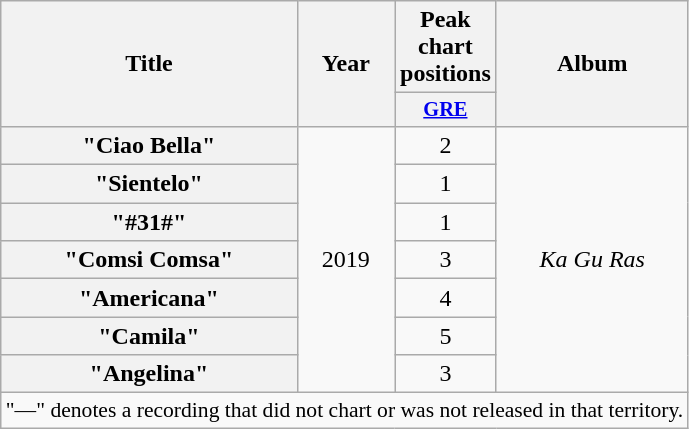<table class="wikitable plainrowheaders" style="text-align:center;">
<tr>
<th scope="col" rowspan="2">Title</th>
<th scope="col" rowspan="2">Year</th>
<th scope="col" colspan="1">Peak<br>chart<br>positions</th>
<th scope="col" rowspan="2">Album</th>
</tr>
<tr>
<th scope="col" style="width:3em;font-size:85%;"><a href='#'>GRE</a><br></th>
</tr>
<tr>
<th scope="row">"Ciao Bella"<br></th>
<td rowspan="7">2019</td>
<td>2</td>
<td rowspan="7"><em>Ka Gu Ras</em></td>
</tr>
<tr>
<th scope="row">"Sientelo"</th>
<td>1</td>
</tr>
<tr>
<th scope="row">"#31#"</th>
<td>1</td>
</tr>
<tr>
<th scope="row">"Comsi Comsa"</th>
<td>3</td>
</tr>
<tr>
<th scope="row">"Americana"<br></th>
<td>4</td>
</tr>
<tr>
<th scope="row">"Camila"</th>
<td>5</td>
</tr>
<tr>
<th scope="row">"Angelina"<br></th>
<td>3</td>
</tr>
<tr>
<td colspan="11" style="font-size:90%">"—" denotes a recording that did not chart or was not released in that territory.</td>
</tr>
</table>
